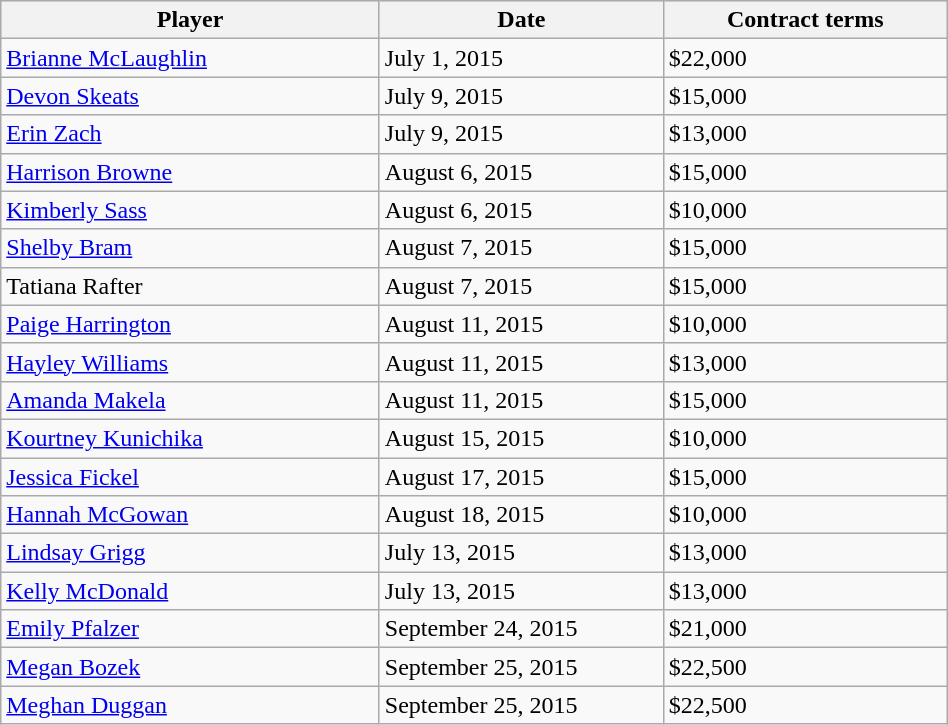<table class="wikitable" style="width:50%;">
<tr style="text-align:center; background:#ddd;">
<th style="width:40%;">Player</th>
<th style="width:30%;">Date</th>
<th style="width:30%;">Contract terms</th>
</tr>
<tr>
<td><a href='#'>Brianne McLaughlin</a></td>
<td>July 1, 2015</td>
<td>$22,000</td>
</tr>
<tr>
<td><a href='#'>Devon Skeats</a></td>
<td>July 9, 2015</td>
<td>$15,000</td>
</tr>
<tr>
<td><a href='#'>Erin Zach</a></td>
<td>July 9, 2015</td>
<td>$13,000</td>
</tr>
<tr>
<td><a href='#'>Harrison Browne</a></td>
<td>August 6, 2015</td>
<td>$15,000</td>
</tr>
<tr>
<td><a href='#'>Kimberly Sass</a></td>
<td>August 6, 2015</td>
<td>$10,000</td>
</tr>
<tr>
<td><a href='#'>Shelby Bram</a></td>
<td>August 7, 2015</td>
<td>$15,000</td>
</tr>
<tr>
<td>Tatiana Rafter</td>
<td>August 7, 2015</td>
<td>$15,000</td>
</tr>
<tr>
<td><a href='#'>Paige Harrington</a></td>
<td>August 11, 2015</td>
<td>$10,000</td>
</tr>
<tr>
<td><a href='#'>Hayley Williams</a></td>
<td>August 11, 2015</td>
<td>$13,000</td>
</tr>
<tr>
<td><a href='#'>Amanda Makela</a></td>
<td>August 11, 2015</td>
<td>$15,000</td>
</tr>
<tr>
<td><a href='#'>Kourtney Kunichika</a></td>
<td>August 15, 2015</td>
<td>$10,000</td>
</tr>
<tr>
<td><a href='#'>Jessica Fickel</a></td>
<td>August 17, 2015</td>
<td>$15,000</td>
</tr>
<tr>
<td><a href='#'>Hannah McGowan</a></td>
<td>August 18, 2015</td>
<td>$10,000</td>
</tr>
<tr>
<td><a href='#'>Lindsay Grigg</a></td>
<td>July 13, 2015</td>
<td>$13,000</td>
</tr>
<tr>
<td><a href='#'>Kelly McDonald</a></td>
<td>July 13, 2015</td>
<td>$13,000</td>
</tr>
<tr>
<td><a href='#'>Emily Pfalzer</a></td>
<td>September 24, 2015</td>
<td>$21,000</td>
</tr>
<tr>
<td><a href='#'>Megan Bozek</a></td>
<td>September 25, 2015</td>
<td>$22,500</td>
</tr>
<tr>
<td><a href='#'>Meghan Duggan</a></td>
<td>September 25, 2015</td>
<td>$22,500</td>
</tr>
</table>
